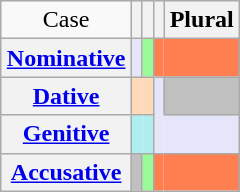<table class = "wikitable" style = "float: right; text-align: center">
<tr>
<td>Case</td>
<th scope = "col"></th>
<th scope = "col"></th>
<th scope = "col"></th>
<th scope = "col">Plural</th>
</tr>
<tr>
<th scope = "row"><a href='#'>Nominative</a></th>
<td style = "background-color: lavender"></td>
<td style = "background-color: paleGreen; border-style: solid solid none solid"></td>
<td style = "background-color: coral; border-style: solid none none solid"></td>
<td style = "background-color: coral; border-style: solid solid none none"></td>
</tr>
<tr>
<th scope = "row"><a href='#'>Dative</a></th>
<td style = "background-color: peachPuff; border-style: solid none solid solid"></td>
<td style = "background-color: peachPuff; border-style: solid solid solid none"></td>
<td style = "background-color: lavender; border-style: solid solid none solid"></td>
<td style = "background-color: silver"></td>
</tr>
<tr>
<th scope = "row"><a href='#'>Genitive</a></th>
<td style = "background-color: paleTurquoise; border-style: solid none solid solid"></td>
<td style = "background-color: paleTurquoise; border-style: solid solid solid none"></td>
<td style = "background-color: lavender; border-style: none none solid solid"></td>
<td style = "background-color: lavender; border-style: solid solid solid none"></td>
</tr>
<tr>
<th scope = "row"><a href='#'>Accusative</a></th>
<td style = "background-color: silver"></td>
<td style = "background-color: paleGreen; border-style: none solid solid solid"></td>
<td style = "background-color: coral; border-style: none none solid solid"></td>
<td style = "background-color: coral; border-style: none solid solid none"></td>
</tr>
</table>
